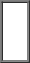<table border="1" cellpadding="5" cellspacing="0" align="right">
<tr>
<td colspan="3" align="center"><br><table border="0">
<tr>
<td></td>
</tr>
<tr>
<td></td>
</tr>
</table>
</td>
</tr>
</table>
